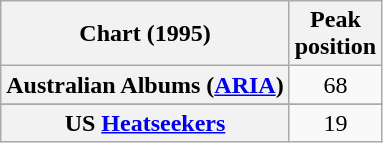<table class="wikitable sortable plainrowheaders" style="text-align:center">
<tr>
<th>Chart (1995)</th>
<th>Peak<br>position</th>
</tr>
<tr>
<th scope="row">Australian Albums (<a href='#'>ARIA</a>)</th>
<td>68</td>
</tr>
<tr>
</tr>
<tr>
<th scope="row">US <a href='#'>Heatseekers</a></th>
<td align="center">19</td>
</tr>
</table>
